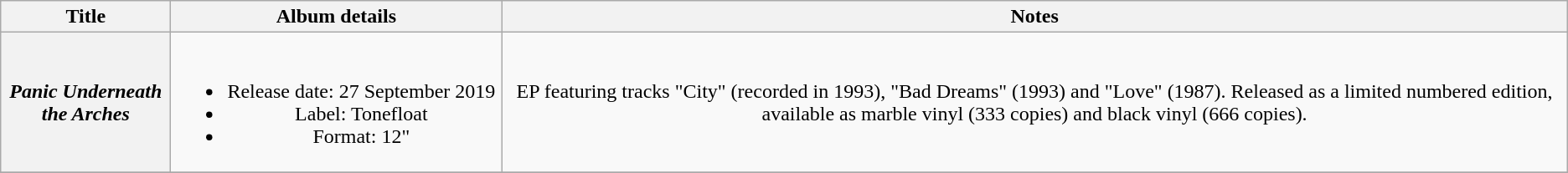<table class="wikitable plainrowheaders" style="text-align:center;">
<tr>
<th scope="col" style="width:8em;">Title</th>
<th scope="col" style="width:16em;">Album details</th>
<th scope="col">Notes</th>
</tr>
<tr>
<th scope="row"><em>Panic Underneath the Arches</em></th>
<td><br><ul><li>Release date: 27 September 2019</li><li>Label: Tonefloat</li><li>Format: 12"</li></ul></td>
<td>EP featuring tracks "City" (recorded in 1993), "Bad Dreams" (1993) and "Love" (1987). Released as a limited numbered edition, available as marble vinyl (333 copies) and black vinyl (666 copies).</td>
</tr>
<tr>
</tr>
</table>
